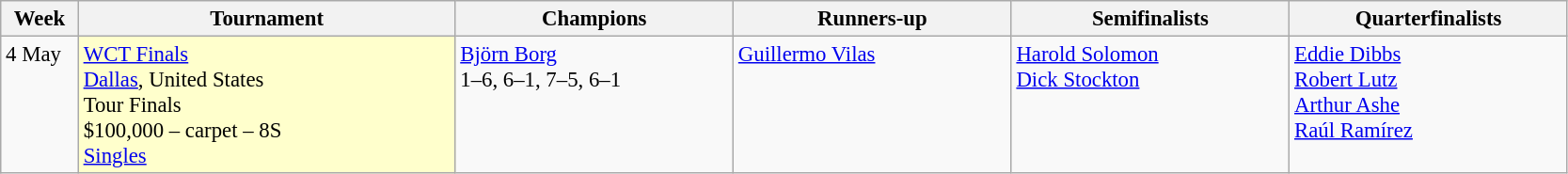<table class=wikitable style=font-size:95%>
<tr>
<th style="width:48px;">Week</th>
<th style="width:260px;">Tournament</th>
<th style="width:190px;">Champions</th>
<th style="width:190px;">Runners-up</th>
<th style="width:190px;">Semifinalists</th>
<th style="width:190px;">Quarterfinalists</th>
</tr>
<tr valign=top>
<td rowspan="1">4 May</td>
<td style="background:#ffffcc;" rowspan="1"><a href='#'>WCT Finals</a><br> <a href='#'>Dallas</a>, United States<br>Tour Finals<br>$100,000 – carpet – 8S<br><a href='#'>Singles</a></td>
<td> <a href='#'>Björn Borg</a><br>1–6, 6–1, 7–5, 6–1</td>
<td> <a href='#'>Guillermo Vilas</a></td>
<td> <a href='#'>Harold Solomon</a> <br> <a href='#'>Dick Stockton</a></td>
<td> <a href='#'>Eddie Dibbs</a> <br> <a href='#'>Robert Lutz</a><br>  <a href='#'>Arthur Ashe</a> <br>  <a href='#'>Raúl Ramírez</a></td>
</tr>
</table>
